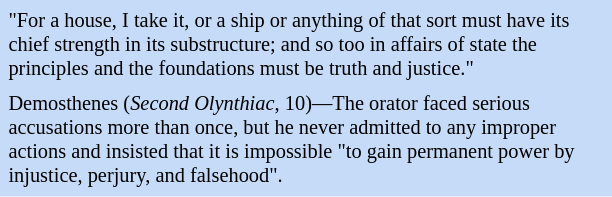<table class="toccolours" style="float: left; margin-left: 1em; margin-right: 2em; font-size: 85%; background:#c6dbf7; color:black; width:30em; max-width: 40%;" cellspacing="5">
<tr>
<td style="text-align: left;">"For a house, I take it, or a ship or anything of that sort must have its chief strength in its substructure; and so too in affairs of state the principles and the foundations must be truth and justice."</td>
</tr>
<tr>
<td style="text-align: left;">Demosthenes (<em>Second Olynthiac</em>, 10)—The orator faced serious accusations more than once, but he never admitted to any improper actions and insisted that it is impossible "to gain permanent power by injustice, perjury, and falsehood".</td>
</tr>
</table>
